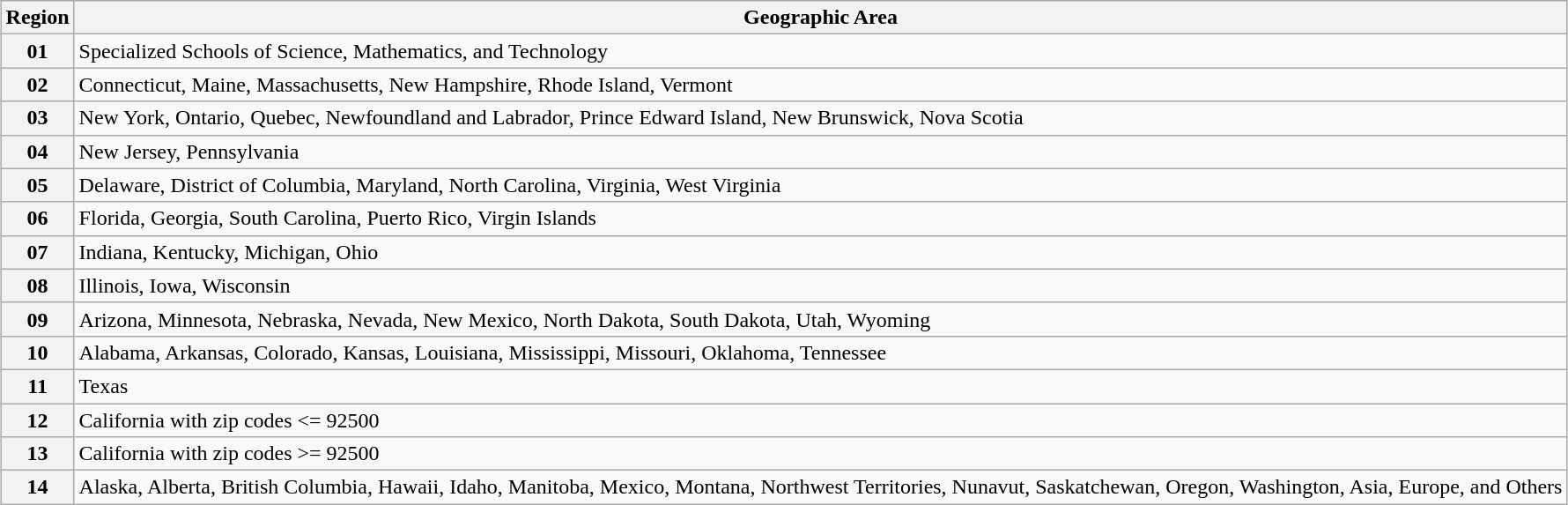<table class="wikitable" style="margin: 1em auto 1em auto;">
<tr>
<th>Region</th>
<th>Geographic Area</th>
</tr>
<tr>
<th>01</th>
<td>Specialized Schools of Science, Mathematics, and Technology</td>
</tr>
<tr>
<th>02</th>
<td>Connecticut, Maine, Massachusetts, New Hampshire, Rhode Island, Vermont</td>
</tr>
<tr>
<th>03</th>
<td>New York, Ontario, Quebec, Newfoundland and Labrador, Prince Edward Island, New Brunswick, Nova Scotia</td>
</tr>
<tr>
<th>04</th>
<td>New Jersey, Pennsylvania</td>
</tr>
<tr>
<th>05</th>
<td>Delaware, District of Columbia, Maryland, North Carolina, Virginia, West Virginia</td>
</tr>
<tr>
<th>06</th>
<td>Florida, Georgia, South Carolina, Puerto Rico, Virgin Islands</td>
</tr>
<tr>
<th>07</th>
<td>Indiana, Kentucky, Michigan, Ohio</td>
</tr>
<tr>
<th>08</th>
<td>Illinois, Iowa, Wisconsin</td>
</tr>
<tr>
<th>09</th>
<td>Arizona, Minnesota, Nebraska, Nevada, New Mexico, North Dakota, South Dakota, Utah, Wyoming</td>
</tr>
<tr>
<th>10</th>
<td>Alabama, Arkansas, Colorado, Kansas, Louisiana, Mississippi, Missouri, Oklahoma, Tennessee</td>
</tr>
<tr>
<th>11</th>
<td>Texas</td>
</tr>
<tr>
<th>12</th>
<td>California with zip codes <= 92500</td>
</tr>
<tr>
<th>13</th>
<td>California with zip codes >= 92500</td>
</tr>
<tr>
<th>14</th>
<td>Alaska, Alberta, British Columbia, Hawaii, Idaho, Manitoba, Mexico, Montana, Northwest Territories, Nunavut, Saskatchewan, Oregon, Washington, Asia, Europe, and Others</td>
</tr>
</table>
